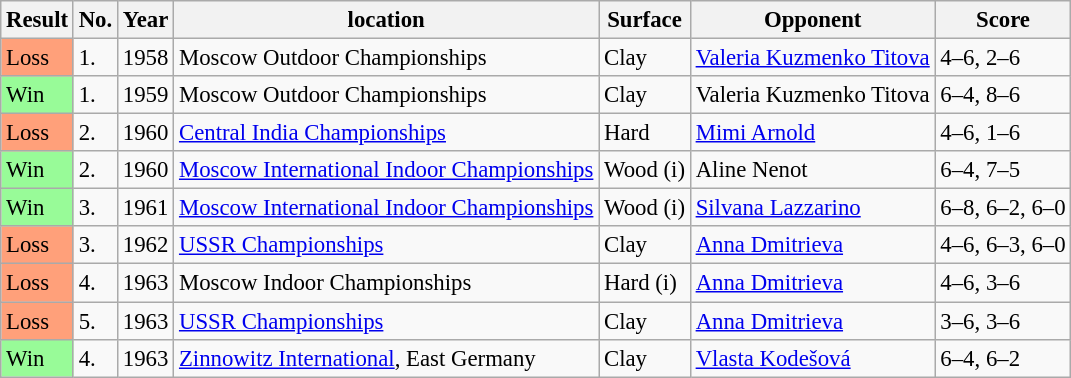<table class="sortable wikitable" style="font-size:95%">
<tr>
<th>Result</th>
<th>No.</th>
<th>Year</th>
<th>location</th>
<th>Surface</th>
<th>Opponent</th>
<th>Score</th>
</tr>
<tr>
<td style="background:#ffa07a;">Loss</td>
<td>1.</td>
<td>1958</td>
<td>Moscow Outdoor Championships</td>
<td>Clay</td>
<td> <a href='#'>Valeria Kuzmenko Titova</a></td>
<td>4–6, 2–6</td>
</tr>
<tr>
<td style="background:#98fb98;">Win</td>
<td>1.</td>
<td>1959</td>
<td>Moscow Outdoor Championships</td>
<td>Clay</td>
<td> Valeria Kuzmenko Titova</td>
<td>6–4, 8–6</td>
</tr>
<tr>
<td style="background:#ffa07a;">Loss</td>
<td>2.</td>
<td>1960</td>
<td><a href='#'>Central India Championships</a></td>
<td>Hard</td>
<td> <a href='#'>Mimi Arnold</a></td>
<td>4–6, 1–6</td>
</tr>
<tr>
<td style="background:#98fb98;">Win</td>
<td>2.</td>
<td>1960</td>
<td><a href='#'>Moscow International Indoor Championships</a></td>
<td>Wood (i)</td>
<td> Aline Nenot</td>
<td>6–4, 7–5</td>
</tr>
<tr>
<td style="background:#98fb98;">Win</td>
<td>3.</td>
<td>1961</td>
<td><a href='#'>Moscow International Indoor Championships</a></td>
<td>Wood (i)</td>
<td> <a href='#'>Silvana Lazzarino</a></td>
<td>6–8, 6–2, 6–0</td>
</tr>
<tr>
<td style="background:#ffa07a;">Loss</td>
<td>3.</td>
<td>1962</td>
<td><a href='#'>USSR Championships</a></td>
<td>Clay</td>
<td> <a href='#'>Anna Dmitrieva</a></td>
<td>4–6, 6–3, 6–0</td>
</tr>
<tr>
<td style="background:#ffa07a;">Loss</td>
<td>4.</td>
<td>1963</td>
<td>Moscow Indoor Championships</td>
<td>Hard (i)</td>
<td> <a href='#'>Anna Dmitrieva</a></td>
<td>4–6, 3–6</td>
</tr>
<tr>
<td style="background:#ffa07a;">Loss</td>
<td>5.</td>
<td>1963</td>
<td><a href='#'>USSR Championships</a></td>
<td>Clay</td>
<td> <a href='#'>Anna Dmitrieva</a></td>
<td>3–6, 3–6</td>
</tr>
<tr>
<td style="background:#98fb98;">Win</td>
<td>4.</td>
<td>1963</td>
<td><a href='#'>Zinnowitz International</a>, East Germany</td>
<td>Clay</td>
<td> <a href='#'>Vlasta Kodešová</a></td>
<td>6–4, 6–2</td>
</tr>
</table>
